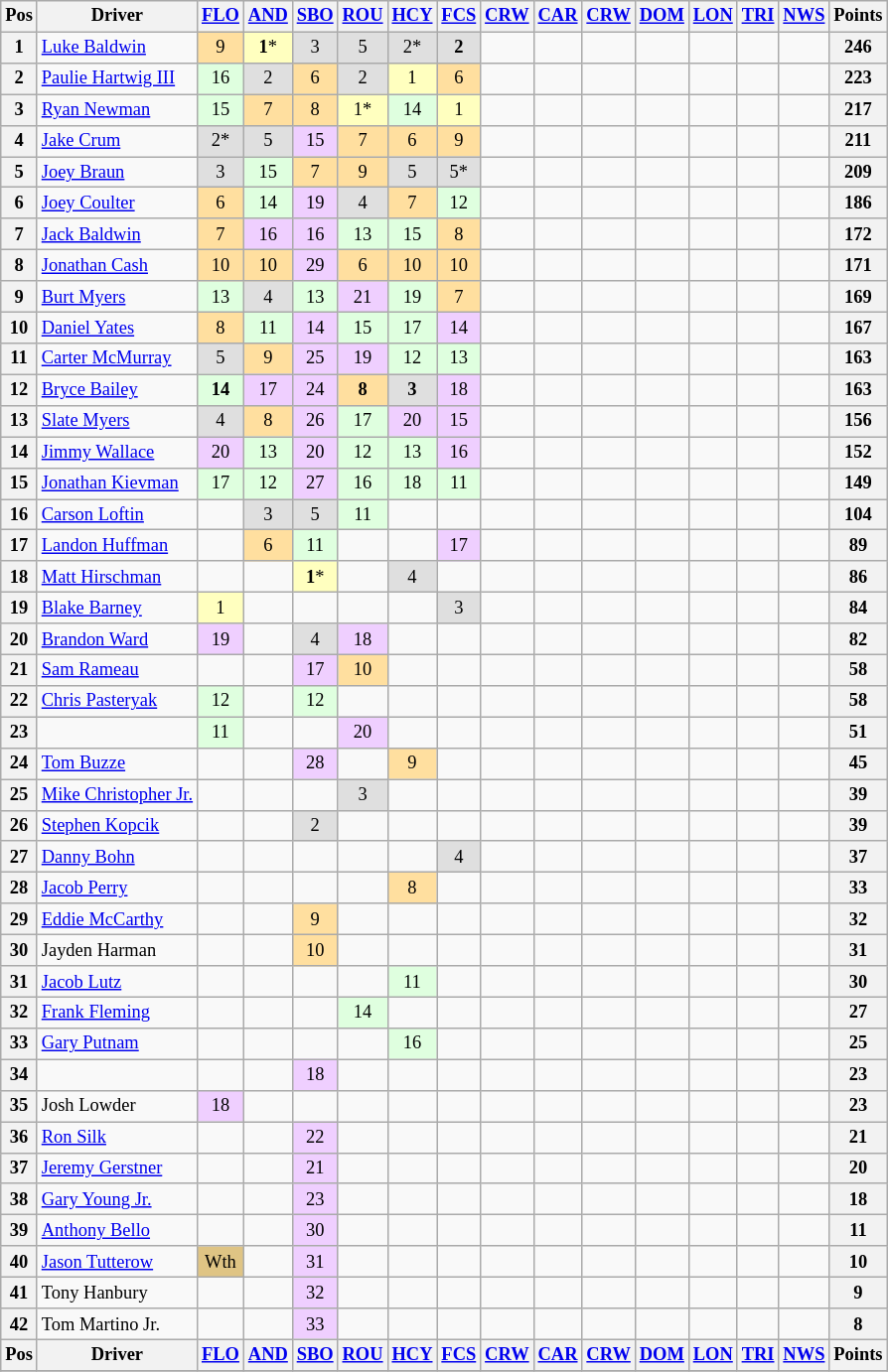<table class="wikitable" style="font-size:77%; text-align:center;">
<tr valign="center">
<th valign="middle">Pos</th>
<th valign="middle">Driver</th>
<th><a href='#'>FLO</a></th>
<th><a href='#'>AND</a></th>
<th><a href='#'>SBO</a></th>
<th><a href='#'>ROU</a></th>
<th><a href='#'>HCY</a></th>
<th><a href='#'>FCS</a></th>
<th><a href='#'>CRW</a></th>
<th><a href='#'>CAR</a></th>
<th><a href='#'>CRW</a></th>
<th><a href='#'>DOM</a></th>
<th><a href='#'>LON</a></th>
<th><a href='#'>TRI</a></th>
<th><a href='#'>NWS</a></th>
<th valign="middle">Points</th>
</tr>
<tr>
<th>1</th>
<td align="left"><a href='#'>Luke Baldwin</a></td>
<td style="background:#FFDF9F;">9</td>
<td style="background:#FFFFBF;"><strong>1</strong>*</td>
<td style="background:#DFDFDF;">3</td>
<td style="background:#DFDFDF;">5</td>
<td style="background:#DFDFDF;">2*</td>
<td style="background:#DFDFDF;"><strong>2</strong></td>
<td></td>
<td></td>
<td></td>
<td></td>
<td></td>
<td></td>
<td></td>
<th>246</th>
</tr>
<tr>
<th>2</th>
<td align="left"><a href='#'>Paulie Hartwig III</a></td>
<td style="background:#DFFFDF;">16</td>
<td style="background:#DFDFDF;">2</td>
<td style="background:#FFDF9F;">6</td>
<td style="background:#DFDFDF;">2</td>
<td style="background:#FFFFBF;">1</td>
<td style="background:#FFDF9F;">6</td>
<td></td>
<td></td>
<td></td>
<td></td>
<td></td>
<td></td>
<td></td>
<th>223</th>
</tr>
<tr>
<th>3</th>
<td align="left"><a href='#'>Ryan Newman</a></td>
<td style="background:#DFFFDF;">15</td>
<td style="background:#FFDF9F;">7</td>
<td style="background:#FFDF9F;">8</td>
<td style="background:#FFFFBF;">1*</td>
<td style="background:#DFFFDF;">14</td>
<td style="background:#FFFFBF;">1</td>
<td></td>
<td></td>
<td></td>
<td></td>
<td></td>
<td></td>
<td></td>
<th>217</th>
</tr>
<tr>
<th>4</th>
<td align="left"><a href='#'>Jake Crum</a></td>
<td style="background:#DFDFDF;">2*</td>
<td style="background:#DFDFDF;">5</td>
<td style="background:#EFCFFF;">15</td>
<td style="background:#FFDF9F;">7</td>
<td style="background:#FFDF9F;">6</td>
<td style="background:#FFDF9F;">9</td>
<td></td>
<td></td>
<td></td>
<td></td>
<td></td>
<td></td>
<td></td>
<th>211</th>
</tr>
<tr>
<th>5</th>
<td align="left"><a href='#'>Joey Braun</a></td>
<td style="background:#DFDFDF;">3</td>
<td style="background:#DFFFDF;">15</td>
<td style="background:#FFDF9F;">7</td>
<td style="background:#FFDF9F;">9</td>
<td style="background:#DFDFDF;">5</td>
<td style="background:#DFDFDF;">5*</td>
<td></td>
<td></td>
<td></td>
<td></td>
<td></td>
<td></td>
<td></td>
<th>209</th>
</tr>
<tr>
<th>6</th>
<td align="left"><a href='#'>Joey Coulter</a></td>
<td style="background:#FFDF9F;">6</td>
<td style="background:#DFFFDF;">14</td>
<td style="background:#EFCFFF;">19</td>
<td style="background:#DFDFDF;">4</td>
<td style="background:#FFDF9F;">7</td>
<td style="background:#DFFFDF;">12</td>
<td></td>
<td></td>
<td></td>
<td></td>
<td></td>
<td></td>
<td></td>
<th>186</th>
</tr>
<tr>
<th>7</th>
<td align="left"><a href='#'>Jack Baldwin</a></td>
<td style="background:#FFDF9F;">7</td>
<td style="background:#EFCFFF;">16</td>
<td style="background:#EFCFFF;">16</td>
<td style="background:#DFFFDF;">13</td>
<td style="background:#DFFFDF;">15</td>
<td style="background:#FFDF9F;">8</td>
<td></td>
<td></td>
<td></td>
<td></td>
<td></td>
<td></td>
<td></td>
<th>172</th>
</tr>
<tr>
<th>8</th>
<td align="left"><a href='#'>Jonathan Cash</a></td>
<td style="background:#FFDF9F;">10</td>
<td style="background:#FFDF9F;">10</td>
<td style="background:#EFCFFF;">29</td>
<td style="background:#FFDF9F;">6</td>
<td style="background:#FFDF9F;">10</td>
<td style="background:#FFDF9F;">10</td>
<td></td>
<td></td>
<td></td>
<td></td>
<td></td>
<td></td>
<td></td>
<th>171</th>
</tr>
<tr>
<th>9</th>
<td align="left"><a href='#'>Burt Myers</a></td>
<td style="background:#DFFFDF;">13</td>
<td style="background:#DFDFDF;">4</td>
<td style="background:#DFFFDF;">13</td>
<td style="background:#EFCFFF;">21</td>
<td style="background:#DFFFDF;">19</td>
<td style="background:#FFDF9F;">7</td>
<td></td>
<td></td>
<td></td>
<td></td>
<td></td>
<td></td>
<td></td>
<th>169</th>
</tr>
<tr>
<th>10</th>
<td align="left"><a href='#'>Daniel Yates</a></td>
<td style="background:#FFDF9F;">8</td>
<td style="background:#DFFFDF;">11</td>
<td style="background:#EFCFFF;">14</td>
<td style="background:#DFFFDF;">15</td>
<td style="background:#DFFFDF;">17</td>
<td style="background:#EFCFFF;">14</td>
<td></td>
<td></td>
<td></td>
<td></td>
<td></td>
<td></td>
<td></td>
<th>167</th>
</tr>
<tr>
<th>11</th>
<td align="left"><a href='#'>Carter McMurray</a></td>
<td style="background:#DFDFDF;">5</td>
<td style="background:#FFDF9F;">9</td>
<td style="background:#EFCFFF;">25</td>
<td style="background:#EFCFFF;">19</td>
<td style="background:#DFFFDF;">12</td>
<td style="background:#DFFFDF;">13</td>
<td></td>
<td></td>
<td></td>
<td></td>
<td></td>
<td></td>
<td></td>
<th>163</th>
</tr>
<tr>
<th>12</th>
<td align="left"><a href='#'>Bryce Bailey</a></td>
<td style="background:#DFFFDF;"><strong>14</strong></td>
<td style="background:#EFCFFF;">17</td>
<td style="background:#EFCFFF;">24</td>
<td style="background:#FFDF9F;"><strong>8</strong></td>
<td style="background:#DFDFDF;"><strong>3</strong></td>
<td style="background:#EFCFFF;">18</td>
<td></td>
<td></td>
<td></td>
<td></td>
<td></td>
<td></td>
<td></td>
<th>163</th>
</tr>
<tr>
<th>13</th>
<td align="left"><a href='#'>Slate Myers</a></td>
<td style="background:#DFDFDF;">4</td>
<td style="background:#FFDF9F;">8</td>
<td style="background:#EFCFFF;">26</td>
<td style="background:#DFFFDF;">17</td>
<td style="background:#EFCFFF;">20</td>
<td style="background:#EFCFFF;">15</td>
<td></td>
<td></td>
<td></td>
<td></td>
<td></td>
<td></td>
<td></td>
<th>156</th>
</tr>
<tr>
<th>14</th>
<td align="left"><a href='#'>Jimmy Wallace</a></td>
<td style="background:#EFCFFF;">20</td>
<td style="background:#DFFFDF;">13</td>
<td style="background:#EFCFFF;">20</td>
<td style="background:#DFFFDF;">12</td>
<td style="background:#DFFFDF;">13</td>
<td style="background:#EFCFFF;">16</td>
<td></td>
<td></td>
<td></td>
<td></td>
<td></td>
<td></td>
<td></td>
<th>152</th>
</tr>
<tr>
<th>15</th>
<td align="left"><a href='#'>Jonathan Kievman</a></td>
<td style="background:#DFFFDF;">17</td>
<td style="background:#DFFFDF;">12</td>
<td style="background:#EFCFFF;">27</td>
<td style="background:#DFFFDF;">16</td>
<td style="background:#DFFFDF;">18</td>
<td style="background:#DFFFDF;">11</td>
<td></td>
<td></td>
<td></td>
<td></td>
<td></td>
<td></td>
<td></td>
<th>149</th>
</tr>
<tr>
<th>16</th>
<td align="left"><a href='#'>Carson Loftin</a></td>
<td></td>
<td style="background:#DFDFDF;">3</td>
<td style="background:#DFDFDF;">5</td>
<td style="background:#DFFFDF;">11</td>
<td></td>
<td></td>
<td></td>
<td></td>
<td></td>
<td></td>
<td></td>
<td></td>
<td></td>
<th>104</th>
</tr>
<tr>
<th>17</th>
<td align="left"><a href='#'>Landon Huffman</a></td>
<td></td>
<td style="background:#FFDF9F;">6</td>
<td style="background:#DFFFDF;">11</td>
<td></td>
<td></td>
<td style="background:#EFCFFF;">17</td>
<td></td>
<td></td>
<td></td>
<td></td>
<td></td>
<td></td>
<td></td>
<th>89</th>
</tr>
<tr>
<th>18</th>
<td align="left"><a href='#'>Matt Hirschman</a></td>
<td></td>
<td></td>
<td style="background:#FFFFBF;"><strong>1</strong>*</td>
<td></td>
<td style="background:#DFDFDF;">4</td>
<td></td>
<td></td>
<td></td>
<td></td>
<td></td>
<td></td>
<td></td>
<td></td>
<th>86</th>
</tr>
<tr>
<th>19</th>
<td align="left"><a href='#'>Blake Barney</a></td>
<td style="background:#FFFFBF;">1</td>
<td></td>
<td></td>
<td></td>
<td></td>
<td style="background:#DFDFDF;">3</td>
<td></td>
<td></td>
<td></td>
<td></td>
<td></td>
<td></td>
<td></td>
<th>84</th>
</tr>
<tr>
<th>20</th>
<td align="left"><a href='#'>Brandon Ward</a></td>
<td style="background:#EFCFFF;">19</td>
<td></td>
<td style="background:#DFDFDF;">4</td>
<td style="background:#EFCFFF;">18</td>
<td></td>
<td></td>
<td></td>
<td></td>
<td></td>
<td></td>
<td></td>
<td></td>
<td></td>
<th>82</th>
</tr>
<tr>
<th>21</th>
<td align="left"><a href='#'>Sam Rameau</a></td>
<td></td>
<td></td>
<td style="background:#EFCFFF;">17</td>
<td style="background:#FFDF9F;">10</td>
<td></td>
<td></td>
<td></td>
<td></td>
<td></td>
<td></td>
<td></td>
<td></td>
<td></td>
<th>58</th>
</tr>
<tr>
<th>22</th>
<td align="left"><a href='#'>Chris Pasteryak</a></td>
<td style="background:#DFFFDF;">12</td>
<td></td>
<td style="background:#DFFFDF;">12</td>
<td></td>
<td></td>
<td></td>
<td></td>
<td></td>
<td></td>
<td></td>
<td></td>
<td></td>
<td></td>
<th>58</th>
</tr>
<tr>
<th>23</th>
<td align="left"></td>
<td style="background:#DFFFDF;">11</td>
<td></td>
<td></td>
<td style="background:#EFCFFF;">20</td>
<td></td>
<td></td>
<td></td>
<td></td>
<td></td>
<td></td>
<td></td>
<td></td>
<td></td>
<th>51</th>
</tr>
<tr>
<th>24</th>
<td align="left"><a href='#'>Tom Buzze</a></td>
<td></td>
<td></td>
<td style="background:#EFCFFF;">28</td>
<td></td>
<td style="background:#FFDF9F;">9</td>
<td></td>
<td></td>
<td></td>
<td></td>
<td></td>
<td></td>
<td></td>
<td></td>
<th>45</th>
</tr>
<tr>
<th>25</th>
<td align="left"><a href='#'>Mike Christopher Jr.</a></td>
<td></td>
<td></td>
<td></td>
<td style="background:#DFDFDF;">3</td>
<td></td>
<td></td>
<td></td>
<td></td>
<td></td>
<td></td>
<td></td>
<td></td>
<td></td>
<th>39</th>
</tr>
<tr>
<th>26</th>
<td align="left"><a href='#'>Stephen Kopcik</a></td>
<td></td>
<td></td>
<td style="background:#DFDFDF;">2</td>
<td></td>
<td></td>
<td></td>
<td></td>
<td></td>
<td></td>
<td></td>
<td></td>
<td></td>
<td></td>
<th>39</th>
</tr>
<tr>
<th>27</th>
<td align="left"><a href='#'>Danny Bohn</a></td>
<td></td>
<td></td>
<td></td>
<td></td>
<td></td>
<td style="background:#DFDFDF;">4</td>
<td></td>
<td></td>
<td></td>
<td></td>
<td></td>
<td></td>
<td></td>
<th>37</th>
</tr>
<tr>
<th>28</th>
<td align="left"><a href='#'>Jacob Perry</a></td>
<td></td>
<td></td>
<td></td>
<td></td>
<td style="background:#FFDF9F;">8</td>
<td></td>
<td></td>
<td></td>
<td></td>
<td></td>
<td></td>
<td></td>
<td></td>
<th>33</th>
</tr>
<tr>
<th>29</th>
<td align="left"><a href='#'>Eddie McCarthy</a></td>
<td></td>
<td></td>
<td style="background:#FFDF9F;">9</td>
<td></td>
<td></td>
<td></td>
<td></td>
<td></td>
<td></td>
<td></td>
<td></td>
<td></td>
<td></td>
<th>32</th>
</tr>
<tr>
<th>30</th>
<td align="left">Jayden Harman</td>
<td></td>
<td></td>
<td style="background:#FFDF9F;">10</td>
<td></td>
<td></td>
<td></td>
<td></td>
<td></td>
<td></td>
<td></td>
<td></td>
<td></td>
<td></td>
<th>31</th>
</tr>
<tr>
<th>31</th>
<td align="left"><a href='#'>Jacob Lutz</a></td>
<td></td>
<td></td>
<td></td>
<td></td>
<td style="background:#DFFFDF;">11</td>
<td></td>
<td></td>
<td></td>
<td></td>
<td></td>
<td></td>
<td></td>
<td></td>
<th>30</th>
</tr>
<tr>
<th>32</th>
<td align="left"><a href='#'>Frank Fleming</a></td>
<td></td>
<td></td>
<td></td>
<td style="background:#DFFFDF;">14</td>
<td></td>
<td></td>
<td></td>
<td></td>
<td></td>
<td></td>
<td></td>
<td></td>
<td></td>
<th>27</th>
</tr>
<tr>
<th>33</th>
<td align="left"><a href='#'>Gary Putnam</a></td>
<td></td>
<td></td>
<td></td>
<td></td>
<td style="background:#DFFFDF;">16</td>
<td></td>
<td></td>
<td></td>
<td></td>
<td></td>
<td></td>
<td></td>
<td></td>
<th>25</th>
</tr>
<tr>
<th>34</th>
<td align="left"></td>
<td></td>
<td></td>
<td style="background:#EFCFFF;">18</td>
<td></td>
<td></td>
<td></td>
<td></td>
<td></td>
<td></td>
<td></td>
<td></td>
<td></td>
<td></td>
<th>23</th>
</tr>
<tr>
<th>35</th>
<td align="left">Josh Lowder</td>
<td style="background:#EFCFFF;">18</td>
<td></td>
<td></td>
<td></td>
<td></td>
<td></td>
<td></td>
<td></td>
<td></td>
<td></td>
<td></td>
<td></td>
<td></td>
<th>23</th>
</tr>
<tr>
<th>36</th>
<td align="left"><a href='#'>Ron Silk</a></td>
<td></td>
<td></td>
<td style="background:#EFCFFF;">22</td>
<td></td>
<td></td>
<td></td>
<td></td>
<td></td>
<td></td>
<td></td>
<td></td>
<td></td>
<td></td>
<th>21</th>
</tr>
<tr>
<th>37</th>
<td align="left"><a href='#'>Jeremy Gerstner</a></td>
<td></td>
<td></td>
<td style="background:#EFCFFF;">21</td>
<td></td>
<td></td>
<td></td>
<td></td>
<td></td>
<td></td>
<td></td>
<td></td>
<td></td>
<td></td>
<th>20</th>
</tr>
<tr>
<th>38</th>
<td align="left"><a href='#'>Gary Young Jr.</a></td>
<td></td>
<td></td>
<td style="background:#EFCFFF;">23</td>
<td></td>
<td></td>
<td></td>
<td></td>
<td></td>
<td></td>
<td></td>
<td></td>
<td></td>
<td></td>
<th>18</th>
</tr>
<tr>
<th>39</th>
<td align="left"><a href='#'>Anthony Bello</a></td>
<td></td>
<td></td>
<td style="background:#EFCFFF;">30</td>
<td></td>
<td></td>
<td></td>
<td></td>
<td></td>
<td></td>
<td></td>
<td></td>
<td></td>
<td></td>
<th>11</th>
</tr>
<tr>
<th>40</th>
<td align="left"><a href='#'>Jason Tutterow</a></td>
<td style="background:#DFC484;">Wth</td>
<td></td>
<td style="background:#EFCFFF;">31</td>
<td></td>
<td></td>
<td></td>
<td></td>
<td></td>
<td></td>
<td></td>
<td></td>
<td></td>
<td></td>
<th>10</th>
</tr>
<tr>
<th>41</th>
<td align="left">Tony Hanbury</td>
<td></td>
<td></td>
<td style="background:#EFCFFF;">32</td>
<td></td>
<td></td>
<td></td>
<td></td>
<td></td>
<td></td>
<td></td>
<td></td>
<td></td>
<td></td>
<th>9</th>
</tr>
<tr>
<th>42</th>
<td align="left">Tom Martino Jr.</td>
<td></td>
<td></td>
<td style="background:#EFCFFF;">33</td>
<td></td>
<td></td>
<td></td>
<td></td>
<td></td>
<td></td>
<td></td>
<td></td>
<td></td>
<td></td>
<th>8</th>
</tr>
<tr valign="center">
<th valign="middle">Pos</th>
<th valign="middle">Driver</th>
<th><a href='#'>FLO</a></th>
<th><a href='#'>AND</a></th>
<th><a href='#'>SBO</a></th>
<th><a href='#'>ROU</a></th>
<th><a href='#'>HCY</a></th>
<th><a href='#'>FCS</a></th>
<th><a href='#'>CRW</a></th>
<th><a href='#'>CAR</a></th>
<th><a href='#'>CRW</a></th>
<th><a href='#'>DOM</a></th>
<th><a href='#'>LON</a></th>
<th><a href='#'>TRI</a></th>
<th><a href='#'>NWS</a></th>
<th valign="middle">Points</th>
</tr>
<tr>
</tr>
</table>
